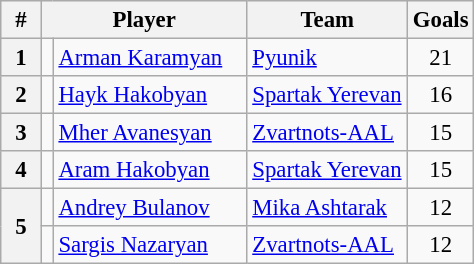<table class="wikitable" style="font-size:95%;">
<tr bgcolor="#efefef">
<th width="20">#</th>
<th width="130" colspan=2>Player</th>
<th width="100">Team</th>
<th width="30">Goals</th>
</tr>
<tr>
<th>1</th>
<td></td>
<td><a href='#'>Arman Karamyan</a></td>
<td><a href='#'>Pyunik</a></td>
<td align=center>21</td>
</tr>
<tr>
<th>2</th>
<td></td>
<td><a href='#'>Hayk Hakobyan</a></td>
<td><a href='#'>Spartak Yerevan</a></td>
<td align=center>16</td>
</tr>
<tr>
<th>3</th>
<td></td>
<td><a href='#'>Mher Avanesyan</a></td>
<td><a href='#'>Zvartnots-AAL</a></td>
<td align=center>15</td>
</tr>
<tr>
<th>4</th>
<td></td>
<td><a href='#'>Aram Hakobyan</a></td>
<td><a href='#'>Spartak Yerevan</a></td>
<td align=center>15</td>
</tr>
<tr>
<th rowspan=2>5</th>
<td></td>
<td><a href='#'>Andrey Bulanov</a></td>
<td><a href='#'>Mika Ashtarak</a></td>
<td align=center>12</td>
</tr>
<tr>
<td></td>
<td><a href='#'>Sargis Nazaryan</a></td>
<td><a href='#'>Zvartnots-AAL</a></td>
<td align=center>12</td>
</tr>
</table>
